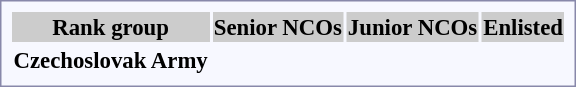<table style="border:1px solid #8888aa; background-color:#f7f8ff; padding:5px; font-size:95%; margin: 0px 12px 12px 0px;">
<tr style="background-color:#CCCCCC; text-align:center;">
<th>Rank group</th>
<th colspan=4>Senior NCOs</th>
<th colspan=3>Junior NCOs</th>
<th colspan=2>Enlisted</th>
</tr>
<tr style="text-align:center;">
<td rowspan=2><strong> Czechoslovak Army</strong><br></td>
<td></td>
<td></td>
<td></td>
<td></td>
<td></td>
<td></td>
<td></td>
<td></td>
<td></td>
</tr>
<tr style="text-align:center;">
<td></td>
<td></td>
<td></td>
<td></td>
<td></td>
<td></td>
<td></td>
<td></td>
<td></td>
</tr>
</table>
